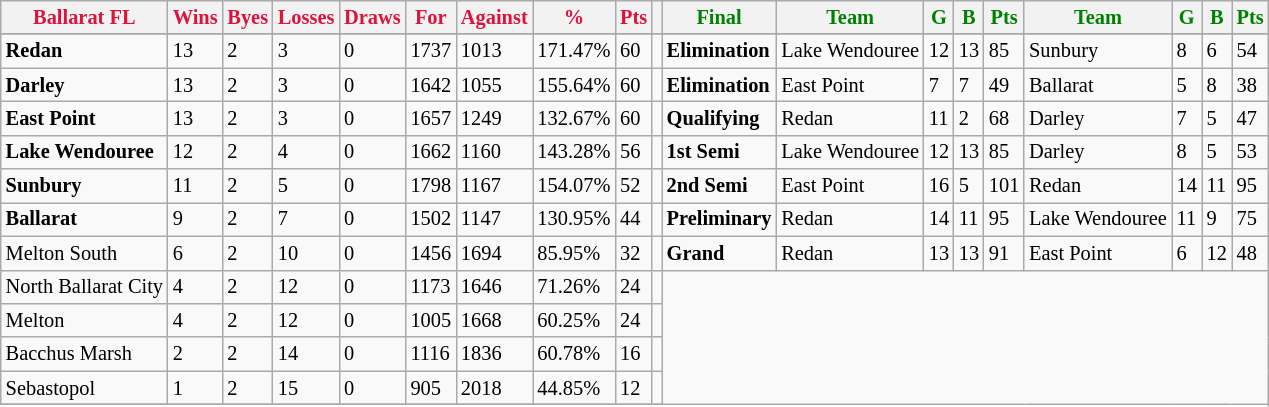<table style="font-size: 85%; text-align: left;" class="wikitable">
<tr>
<th style="color:crimson">Ballarat FL</th>
<th style="color:crimson">Wins</th>
<th style="color:crimson">Byes</th>
<th style="color:crimson">Losses</th>
<th style="color:crimson">Draws</th>
<th style="color:crimson">For</th>
<th style="color:crimson">Against</th>
<th style="color:crimson">%</th>
<th style="color:crimson">Pts</th>
<th></th>
<th style="color:green">Final</th>
<th style="color:green">Team</th>
<th style="color:green">G</th>
<th style="color:green">B</th>
<th style="color:green">Pts</th>
<th style="color:green">Team</th>
<th style="color:green">G</th>
<th style="color:green">B</th>
<th style="color:green">Pts</th>
</tr>
<tr>
</tr>
<tr>
</tr>
<tr>
<td><strong>	Redan	</strong></td>
<td>13</td>
<td>2</td>
<td>3</td>
<td>0</td>
<td>1737</td>
<td>1013</td>
<td>171.47%</td>
<td>60</td>
<td></td>
<td><strong>Elimination</strong></td>
<td>Lake Wendouree</td>
<td>12</td>
<td>13</td>
<td>85</td>
<td>Sunbury</td>
<td>8</td>
<td>6</td>
<td>54</td>
</tr>
<tr>
<td><strong>	Darley	</strong></td>
<td>13</td>
<td>2</td>
<td>3</td>
<td>0</td>
<td>1642</td>
<td>1055</td>
<td>155.64%</td>
<td>60</td>
<td></td>
<td><strong>Elimination</strong></td>
<td>East Point</td>
<td>7</td>
<td>7</td>
<td>49</td>
<td>Ballarat</td>
<td>5</td>
<td>8</td>
<td>38</td>
</tr>
<tr>
<td><strong>	East Point	</strong></td>
<td>13</td>
<td>2</td>
<td>3</td>
<td>0</td>
<td>1657</td>
<td>1249</td>
<td>132.67%</td>
<td>60</td>
<td></td>
<td><strong>Qualifying</strong></td>
<td>Redan</td>
<td>11</td>
<td>2</td>
<td>68</td>
<td>Darley</td>
<td>7</td>
<td>5</td>
<td>47</td>
</tr>
<tr>
<td><strong>	Lake Wendouree	</strong></td>
<td>12</td>
<td>2</td>
<td>4</td>
<td>0</td>
<td>1662</td>
<td>1160</td>
<td>143.28%</td>
<td>56</td>
<td></td>
<td><strong>1st Semi</strong></td>
<td>Lake Wendouree</td>
<td>12</td>
<td>13</td>
<td>85</td>
<td>Darley</td>
<td>8</td>
<td>5</td>
<td>53</td>
</tr>
<tr>
<td><strong>	Sunbury	</strong></td>
<td>11</td>
<td>2</td>
<td>5</td>
<td>0</td>
<td>1798</td>
<td>1167</td>
<td>154.07%</td>
<td>52</td>
<td></td>
<td><strong>2nd Semi</strong></td>
<td>East Point</td>
<td>16</td>
<td>5</td>
<td>101</td>
<td>Redan</td>
<td>14</td>
<td>11</td>
<td>95</td>
</tr>
<tr>
<td><strong>	Ballarat	</strong></td>
<td>9</td>
<td>2</td>
<td>7</td>
<td>0</td>
<td>1502</td>
<td>1147</td>
<td>130.95%</td>
<td>44</td>
<td></td>
<td><strong>Preliminary</strong></td>
<td>Redan</td>
<td>14</td>
<td>11</td>
<td>95</td>
<td>Lake Wendouree</td>
<td>11</td>
<td>9</td>
<td>75</td>
</tr>
<tr>
<td>Melton South</td>
<td>6</td>
<td>2</td>
<td>10</td>
<td>0</td>
<td>1456</td>
<td>1694</td>
<td>85.95%</td>
<td>32</td>
<td></td>
<td><strong>Grand</strong></td>
<td>Redan</td>
<td>13</td>
<td>13</td>
<td>91</td>
<td>East Point</td>
<td>6</td>
<td>12</td>
<td>48</td>
</tr>
<tr>
<td>North Ballarat City</td>
<td>4</td>
<td>2</td>
<td>12</td>
<td>0</td>
<td>1173</td>
<td>1646</td>
<td>71.26%</td>
<td>24</td>
<td></td>
</tr>
<tr>
<td>Melton</td>
<td>4</td>
<td>2</td>
<td>12</td>
<td>0</td>
<td>1005</td>
<td>1668</td>
<td>60.25%</td>
<td>24</td>
<td></td>
</tr>
<tr>
<td>Bacchus Marsh</td>
<td>2</td>
<td>2</td>
<td>14</td>
<td>0</td>
<td>1116</td>
<td>1836</td>
<td>60.78%</td>
<td>16</td>
<td></td>
</tr>
<tr>
<td>Sebastopol</td>
<td>1</td>
<td>2</td>
<td>15</td>
<td>0</td>
<td>905</td>
<td>2018</td>
<td>44.85%</td>
<td>12</td>
<td></td>
</tr>
<tr>
</tr>
</table>
